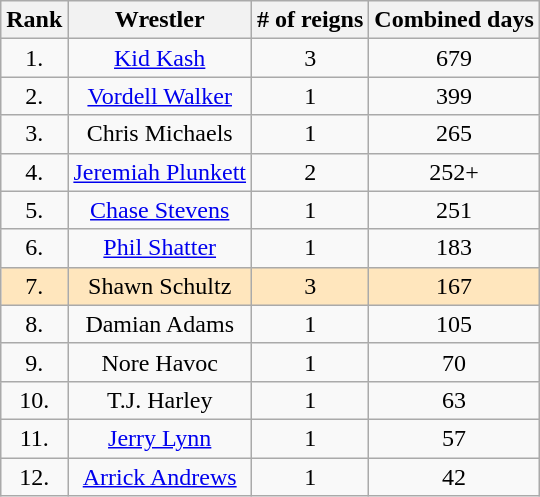<table class="wikitable sortable" style="text-align:center;">
<tr>
<th>Rank</th>
<th>Wrestler</th>
<th># of reigns</th>
<th>Combined days</th>
</tr>
<tr>
<td>1.</td>
<td><a href='#'>Kid Kash</a></td>
<td>3</td>
<td>679</td>
</tr>
<tr>
<td>2.</td>
<td><a href='#'>Vordell Walker</a></td>
<td>1</td>
<td>399</td>
</tr>
<tr>
<td>3.</td>
<td>Chris Michaels</td>
<td>1</td>
<td>265</td>
</tr>
<tr>
<td>4.</td>
<td><a href='#'>Jeremiah Plunkett</a></td>
<td>2</td>
<td>252+</td>
</tr>
<tr>
<td>5.</td>
<td><a href='#'>Chase Stevens</a></td>
<td>1</td>
<td>251</td>
</tr>
<tr>
<td>6.</td>
<td><a href='#'>Phil Shatter</a></td>
<td>1</td>
<td>183</td>
</tr>
<tr style="background-color:#FFE6BD">
<td>7.</td>
<td>Shawn Schultz</td>
<td>3</td>
<td>167</td>
</tr>
<tr>
<td>8.</td>
<td>Damian Adams</td>
<td>1</td>
<td>105</td>
</tr>
<tr>
<td>9.</td>
<td>Nore Havoc</td>
<td>1</td>
<td>70</td>
</tr>
<tr>
<td>10.</td>
<td>T.J. Harley</td>
<td>1</td>
<td>63</td>
</tr>
<tr>
<td>11.</td>
<td><a href='#'>Jerry Lynn</a></td>
<td>1</td>
<td>57</td>
</tr>
<tr>
<td>12.</td>
<td><a href='#'>Arrick Andrews</a></td>
<td>1</td>
<td>42</td>
</tr>
</table>
